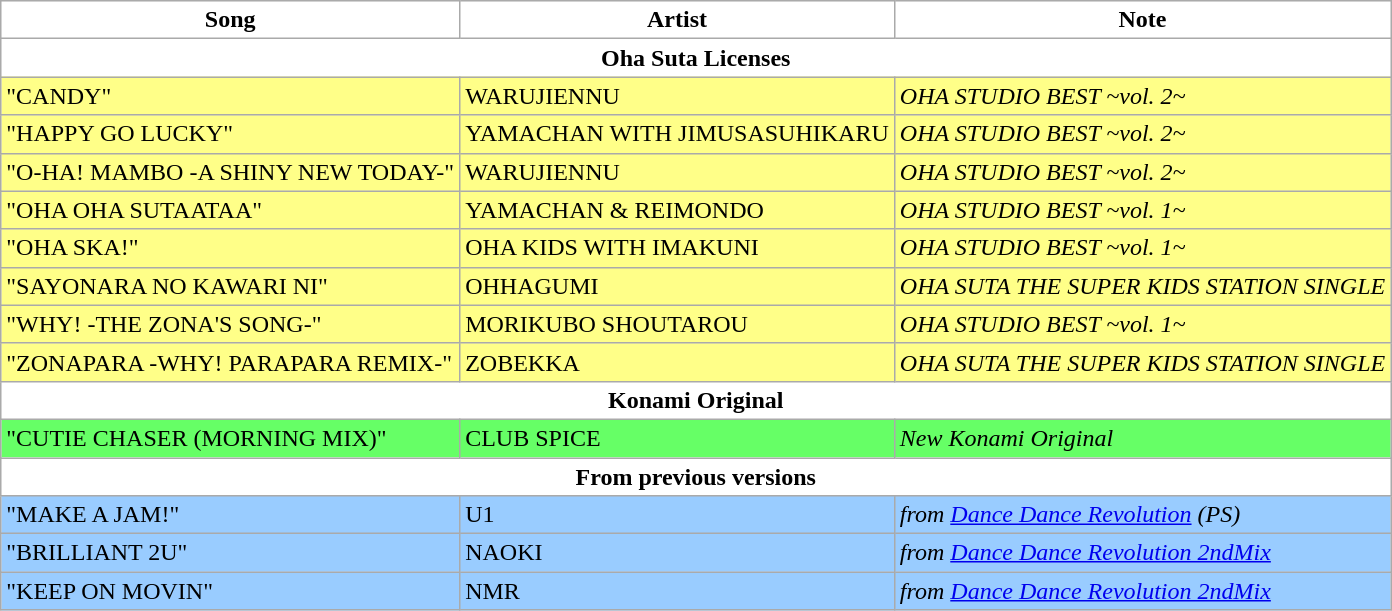<table class="wikitable">
<tr>
<th style="background:#fff;">Song</th>
<th style="background:#fff;">Artist</th>
<th style="background:#fff;">Note</th>
</tr>
<tr>
<th colspan="3" style="background:#ffffff;">Oha Suta Licenses</th>
</tr>
<tr style="background:#ffff88;">
<td>"CANDY"</td>
<td>WARUJIENNU</td>
<td><em>OHA STUDIO BEST ~vol. 2~</em></td>
</tr>
<tr style="background:#ffff88;">
<td>"HAPPY GO LUCKY"</td>
<td>YAMACHAN WITH JIMUSASUHIKARU</td>
<td><em>OHA STUDIO BEST ~vol. 2~</em></td>
</tr>
<tr style="background:#ffff88;">
<td>"O-HA! MAMBO -A SHINY NEW TODAY-"</td>
<td>WARUJIENNU</td>
<td><em>OHA STUDIO BEST ~vol. 2~</em></td>
</tr>
<tr style="background:#ffff88;">
<td>"OHA OHA SUTAATAA"</td>
<td>YAMACHAN & REIMONDO</td>
<td><em>OHA STUDIO BEST ~vol. 1~</em></td>
</tr>
<tr style="background:#ffff88;">
<td>"OHA SKA!"</td>
<td>OHA KIDS WITH IMAKUNI</td>
<td><em>OHA STUDIO BEST ~vol. 1~</em></td>
</tr>
<tr style="background:#ffff88;">
<td>"SAYONARA NO KAWARI NI"</td>
<td>OHHAGUMI</td>
<td><em>OHA SUTA THE SUPER KIDS STATION SINGLE</em></td>
</tr>
<tr style="background:#ffff88;">
<td>"WHY! -THE ZONA'S SONG-"</td>
<td>MORIKUBO SHOUTAROU</td>
<td><em>OHA STUDIO BEST ~vol. 1~</em></td>
</tr>
<tr style="background:#ffff88;">
<td>"ZONAPARA -WHY! PARAPARA REMIX-"</td>
<td>ZOBEKKA</td>
<td><em>OHA SUTA THE SUPER KIDS STATION SINGLE</em></td>
</tr>
<tr>
<th colspan="3" style="background:#ffffff;">Konami Original</th>
</tr>
<tr style="background:#66ff66;">
<td>"CUTIE CHASER (MORNING MIX)"</td>
<td>CLUB SPICE</td>
<td><em>New Konami Original</em></td>
</tr>
<tr>
<th colspan="3" style="background:#ffffff;">From previous versions</th>
</tr>
<tr style="background:#99CCFF;">
<td>"MAKE A JAM!"</td>
<td>U1</td>
<td><em>from <a href='#'>Dance Dance Revolution</a> (PS)</em></td>
</tr>
<tr style="background:#99CCFF;">
<td>"BRILLIANT 2U"</td>
<td>NAOKI</td>
<td><em>from <a href='#'>Dance Dance Revolution 2ndMix</a></em></td>
</tr>
<tr style="background:#99CCFF;">
<td>"KEEP ON MOVIN"</td>
<td>NMR</td>
<td><em>from <a href='#'>Dance Dance Revolution 2ndMix</a></em></td>
</tr>
</table>
